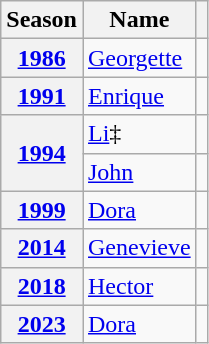<table class="wikitable plainrowheaders">
<tr>
<th scope="col">Season</th>
<th scope="col">Name</th>
<th scope="col"></th>
</tr>
<tr>
<th scope="row"><a href='#'>1986</a></th>
<td><a href='#'>Georgette</a></td>
<td></td>
</tr>
<tr>
<th scope="row"><a href='#'>1991</a></th>
<td><a href='#'>Enrique</a></td>
<td></td>
</tr>
<tr>
<th rowspan=2 scope="row"><a href='#'>1994</a></th>
<td><a href='#'>Li</a>‡</td>
<td></td>
</tr>
<tr>
<td><a href='#'>John</a></td>
<td></td>
</tr>
<tr>
<th scope="row"><a href='#'>1999</a></th>
<td><a href='#'>Dora</a></td>
<td></td>
</tr>
<tr>
<th scope="row"><a href='#'>2014</a></th>
<td><a href='#'>Genevieve</a></td>
<td></td>
</tr>
<tr>
<th scope="row"><a href='#'>2018</a></th>
<td><a href='#'>Hector</a></td>
<td></td>
</tr>
<tr>
<th scope="row"><a href='#'>2023</a></th>
<td><a href='#'>Dora</a></td>
<td></td>
</tr>
</table>
